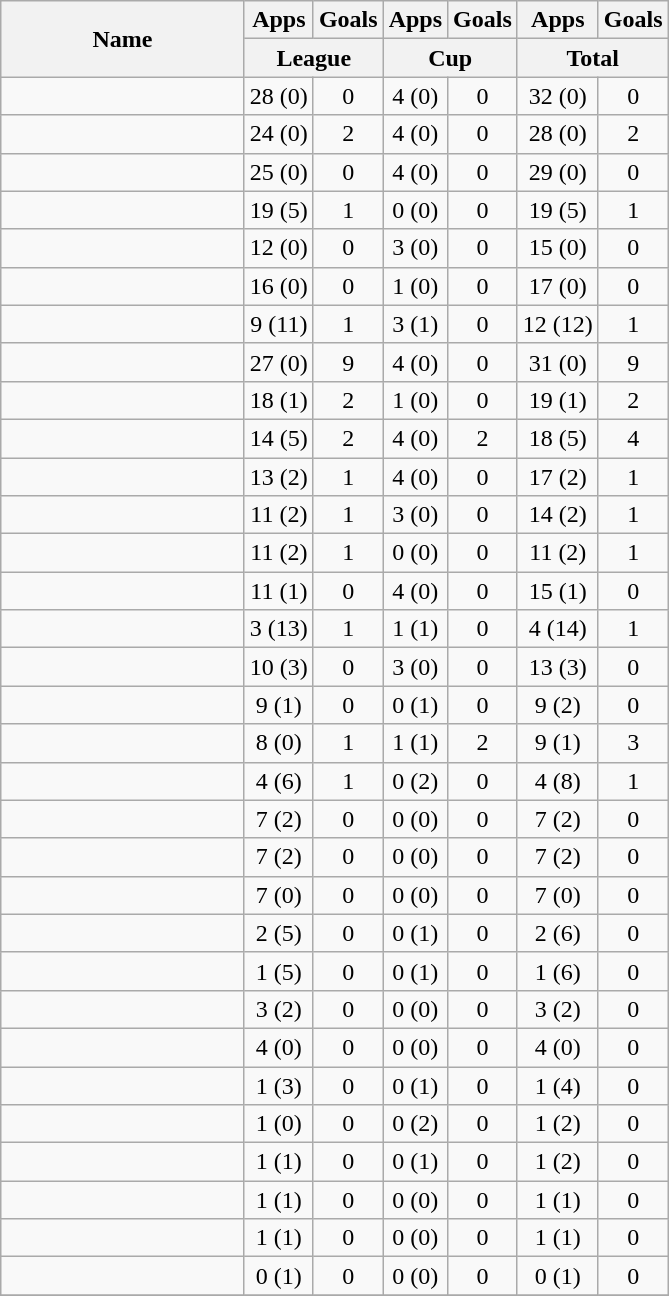<table class="wikitable sortable" style="text-align:center">
<tr>
<th rowspan="2" width="155">Name</th>
<th>Apps</th>
<th>Goals</th>
<th>Apps</th>
<th>Goals</th>
<th>Apps</th>
<th>Goals</th>
</tr>
<tr class="unsortable">
<th colspan="2" width="55">League</th>
<th colspan="2" width="55">Cup</th>
<th colspan="2" width="55">Total</th>
</tr>
<tr>
<td align="left"> </td>
<td>28 (0)</td>
<td>0</td>
<td>4 (0)</td>
<td>0</td>
<td>32 (0)</td>
<td>0</td>
</tr>
<tr>
<td align="left"> </td>
<td>24 (0)</td>
<td>2</td>
<td>4 (0)</td>
<td>0</td>
<td>28 (0)</td>
<td>2</td>
</tr>
<tr>
<td align="left"> </td>
<td>25 (0)</td>
<td>0</td>
<td>4 (0)</td>
<td>0</td>
<td>29 (0)</td>
<td>0</td>
</tr>
<tr>
<td align="left"> </td>
<td>19 (5)</td>
<td>1</td>
<td>0 (0)</td>
<td>0</td>
<td>19 (5)</td>
<td>1</td>
</tr>
<tr>
<td align="left"> </td>
<td>12 (0)</td>
<td>0</td>
<td>3 (0)</td>
<td>0</td>
<td>15 (0)</td>
<td>0</td>
</tr>
<tr>
<td align="left"> </td>
<td>16 (0)</td>
<td>0</td>
<td>1 (0)</td>
<td>0</td>
<td>17 (0)</td>
<td>0</td>
</tr>
<tr>
<td align="left"> </td>
<td>9 (11)</td>
<td>1</td>
<td>3 (1)</td>
<td>0</td>
<td>12 (12)</td>
<td>1</td>
</tr>
<tr>
<td align="left"> </td>
<td>27 (0)</td>
<td>9</td>
<td>4 (0)</td>
<td>0</td>
<td>31 (0)</td>
<td>9</td>
</tr>
<tr>
<td align="left"> </td>
<td>18 (1)</td>
<td>2</td>
<td>1 (0)</td>
<td>0</td>
<td>19 (1)</td>
<td>2</td>
</tr>
<tr>
<td align="left"> </td>
<td>14 (5)</td>
<td>2</td>
<td>4 (0)</td>
<td>2</td>
<td>18 (5)</td>
<td>4</td>
</tr>
<tr>
<td align="left"> </td>
<td>13 (2)</td>
<td>1</td>
<td>4 (0)</td>
<td>0</td>
<td>17 (2)</td>
<td>1</td>
</tr>
<tr>
<td align="left"> </td>
<td>11 (2)</td>
<td>1</td>
<td>3 (0)</td>
<td>0</td>
<td>14 (2)</td>
<td>1</td>
</tr>
<tr>
<td align="left"> </td>
<td>11 (2)</td>
<td>1</td>
<td>0 (0)</td>
<td>0</td>
<td>11 (2)</td>
<td>1</td>
</tr>
<tr>
<td align="left"> </td>
<td>11 (1)</td>
<td>0</td>
<td>4 (0)</td>
<td>0</td>
<td>15 (1)</td>
<td>0</td>
</tr>
<tr>
<td align="left"> </td>
<td>3 (13)</td>
<td>1</td>
<td>1 (1)</td>
<td>0</td>
<td>4 (14)</td>
<td>1</td>
</tr>
<tr>
<td align="left"> </td>
<td>10 (3)</td>
<td>0</td>
<td>3 (0)</td>
<td>0</td>
<td>13 (3)</td>
<td>0</td>
</tr>
<tr>
<td align="left"> </td>
<td>9 (1)</td>
<td>0</td>
<td>0 (1)</td>
<td>0</td>
<td>9 (2)</td>
<td>0</td>
</tr>
<tr>
<td align="left"> </td>
<td>8 (0)</td>
<td>1</td>
<td>1 (1)</td>
<td>2</td>
<td>9 (1)</td>
<td>3</td>
</tr>
<tr>
<td align="left"> </td>
<td>4 (6)</td>
<td>1</td>
<td>0 (2)</td>
<td>0</td>
<td>4 (8)</td>
<td>1</td>
</tr>
<tr>
<td align="left"> </td>
<td>7 (2)</td>
<td>0</td>
<td>0 (0)</td>
<td>0</td>
<td>7 (2)</td>
<td>0</td>
</tr>
<tr>
<td align="left"> </td>
<td>7 (2)</td>
<td>0</td>
<td>0 (0)</td>
<td>0</td>
<td>7 (2)</td>
<td>0</td>
</tr>
<tr>
<td align="left"> </td>
<td>7 (0)</td>
<td>0</td>
<td>0 (0)</td>
<td>0</td>
<td>7 (0)</td>
<td>0</td>
</tr>
<tr>
<td align="left"> </td>
<td>2 (5)</td>
<td>0</td>
<td>0 (1)</td>
<td>0</td>
<td>2 (6)</td>
<td>0</td>
</tr>
<tr>
<td align="left"> </td>
<td>1 (5)</td>
<td>0</td>
<td>0 (1)</td>
<td>0</td>
<td>1 (6)</td>
<td>0</td>
</tr>
<tr>
<td align="left"> </td>
<td>3 (2)</td>
<td>0</td>
<td>0 (0)</td>
<td>0</td>
<td>3 (2)</td>
<td>0</td>
</tr>
<tr>
<td align="left"> </td>
<td>4 (0)</td>
<td>0</td>
<td>0 (0)</td>
<td>0</td>
<td>4 (0)</td>
<td>0</td>
</tr>
<tr>
<td align="left"> </td>
<td>1 (3)</td>
<td>0</td>
<td>0 (1)</td>
<td>0</td>
<td>1 (4)</td>
<td>0</td>
</tr>
<tr>
<td align="left"> </td>
<td>1 (0)</td>
<td>0</td>
<td>0 (2)</td>
<td>0</td>
<td>1 (2)</td>
<td>0</td>
</tr>
<tr>
<td align="left"> </td>
<td>1 (1)</td>
<td>0</td>
<td>0 (1)</td>
<td>0</td>
<td>1 (2)</td>
<td>0</td>
</tr>
<tr>
<td align="left"> </td>
<td>1 (1)</td>
<td>0</td>
<td>0 (0)</td>
<td>0</td>
<td>1 (1)</td>
<td>0</td>
</tr>
<tr>
<td align="left"> </td>
<td>1 (1)</td>
<td>0</td>
<td>0 (0)</td>
<td>0</td>
<td>1 (1)</td>
<td>0</td>
</tr>
<tr>
<td align="left"> </td>
<td>0 (1)</td>
<td>0</td>
<td>0 (0)</td>
<td>0</td>
<td>0 (1)</td>
<td>0</td>
</tr>
<tr>
</tr>
</table>
